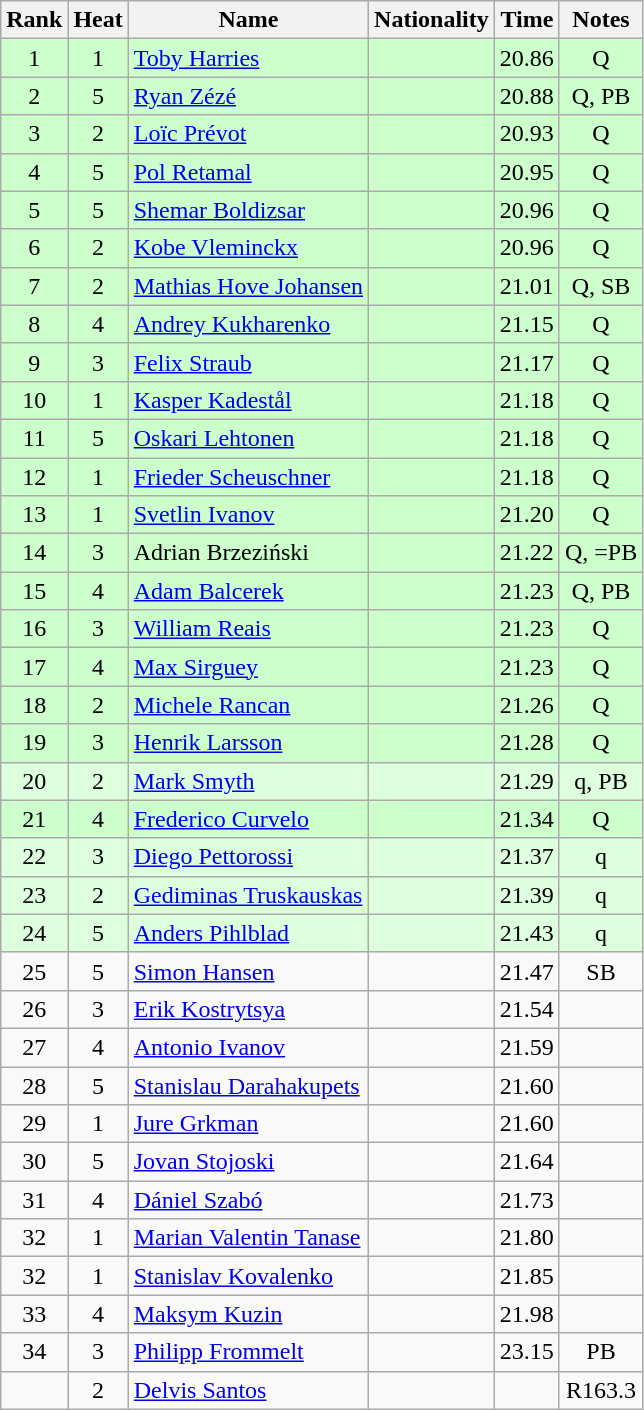<table class="wikitable sortable" style="text-align:center">
<tr>
<th>Rank</th>
<th>Heat</th>
<th>Name</th>
<th>Nationality</th>
<th>Time</th>
<th>Notes</th>
</tr>
<tr bgcolor=ccffcc>
<td>1</td>
<td>1</td>
<td align=left><a href='#'>Toby Harries</a></td>
<td align=left></td>
<td>20.86</td>
<td>Q</td>
</tr>
<tr bgcolor=ccffcc>
<td>2</td>
<td>5</td>
<td align=left><a href='#'>Ryan Zézé</a></td>
<td align=left></td>
<td>20.88</td>
<td>Q, PB</td>
</tr>
<tr bgcolor=ccffcc>
<td>3</td>
<td>2</td>
<td align=left><a href='#'>Loïc Prévot</a></td>
<td align=left></td>
<td>20.93</td>
<td>Q</td>
</tr>
<tr bgcolor=ccffcc>
<td>4</td>
<td>5</td>
<td align=left><a href='#'>Pol Retamal</a></td>
<td align=left></td>
<td>20.95</td>
<td>Q</td>
</tr>
<tr bgcolor=ccffcc>
<td>5</td>
<td>5</td>
<td align=left><a href='#'>Shemar Boldizsar</a></td>
<td align=left></td>
<td>20.96</td>
<td>Q</td>
</tr>
<tr bgcolor=ccffcc>
<td>6</td>
<td>2</td>
<td align=left><a href='#'>Kobe Vleminckx</a></td>
<td align=left></td>
<td>20.96</td>
<td>Q</td>
</tr>
<tr bgcolor=ccffcc>
<td>7</td>
<td>2</td>
<td align=left><a href='#'>Mathias Hove Johansen</a></td>
<td align=left></td>
<td>21.01</td>
<td>Q, SB</td>
</tr>
<tr bgcolor=ccffcc>
<td>8</td>
<td>4</td>
<td align=left><a href='#'>Andrey Kukharenko</a></td>
<td align=left></td>
<td>21.15</td>
<td>Q</td>
</tr>
<tr bgcolor=ccffcc>
<td>9</td>
<td>3</td>
<td align=left><a href='#'>Felix Straub</a></td>
<td align=left></td>
<td>21.17</td>
<td>Q</td>
</tr>
<tr bgcolor=ccffcc>
<td>10</td>
<td>1</td>
<td align=left><a href='#'>Kasper Kadestål</a></td>
<td align=left></td>
<td>21.18</td>
<td>Q</td>
</tr>
<tr bgcolor=ccffcc>
<td>11</td>
<td>5</td>
<td align=left><a href='#'>Oskari Lehtonen</a></td>
<td align=left></td>
<td>21.18</td>
<td>Q</td>
</tr>
<tr bgcolor=ccffcc>
<td>12</td>
<td>1</td>
<td align=left><a href='#'>Frieder Scheuschner</a></td>
<td align=left></td>
<td>21.18</td>
<td>Q</td>
</tr>
<tr bgcolor=ccffcc>
<td>13</td>
<td>1</td>
<td align=left><a href='#'>Svetlin Ivanov</a></td>
<td align=left></td>
<td>21.20</td>
<td>Q</td>
</tr>
<tr bgcolor=ccffcc>
<td>14</td>
<td>3</td>
<td align=left>Adrian Brzeziński</td>
<td align=left></td>
<td>21.22</td>
<td>Q, =PB</td>
</tr>
<tr bgcolor=ccffcc>
<td>15</td>
<td>4</td>
<td align=left><a href='#'>Adam Balcerek</a></td>
<td align=left></td>
<td>21.23</td>
<td>Q, PB</td>
</tr>
<tr bgcolor=ccffcc>
<td>16</td>
<td>3</td>
<td align=left><a href='#'>William Reais</a></td>
<td align=left></td>
<td>21.23</td>
<td>Q</td>
</tr>
<tr bgcolor=ccffcc>
<td>17</td>
<td>4</td>
<td align=left><a href='#'>Max Sirguey</a></td>
<td align=left></td>
<td>21.23</td>
<td>Q</td>
</tr>
<tr bgcolor=ccffcc>
<td>18</td>
<td>2</td>
<td align=left><a href='#'>Michele Rancan</a></td>
<td align=left></td>
<td>21.26</td>
<td>Q</td>
</tr>
<tr bgcolor=ccffcc>
<td>19</td>
<td>3</td>
<td align=left><a href='#'>Henrik Larsson</a></td>
<td align=left></td>
<td>21.28</td>
<td>Q</td>
</tr>
<tr bgcolor=ddffdd>
<td>20</td>
<td>2</td>
<td align=left><a href='#'>Mark Smyth</a></td>
<td align=left></td>
<td>21.29</td>
<td>q, PB</td>
</tr>
<tr bgcolor=ccffcc>
<td>21</td>
<td>4</td>
<td align=left><a href='#'>Frederico Curvelo</a></td>
<td align=left></td>
<td>21.34</td>
<td>Q</td>
</tr>
<tr bgcolor=ddffdd>
<td>22</td>
<td>3</td>
<td align=left><a href='#'>Diego Pettorossi</a></td>
<td align=left></td>
<td>21.37</td>
<td>q</td>
</tr>
<tr bgcolor=ddffdd>
<td>23</td>
<td>2</td>
<td align=left><a href='#'>Gediminas Truskauskas</a></td>
<td align=left></td>
<td>21.39</td>
<td>q</td>
</tr>
<tr bgcolor=ddffdd>
<td>24</td>
<td>5</td>
<td align=left><a href='#'>Anders Pihlblad</a></td>
<td align=left></td>
<td>21.43</td>
<td>q</td>
</tr>
<tr>
<td>25</td>
<td>5</td>
<td align=left><a href='#'>Simon Hansen</a></td>
<td align=left></td>
<td>21.47</td>
<td>SB</td>
</tr>
<tr>
<td>26</td>
<td>3</td>
<td align=left><a href='#'>Erik Kostrytsya</a></td>
<td align=left></td>
<td>21.54</td>
<td></td>
</tr>
<tr>
<td>27</td>
<td>4</td>
<td align=left><a href='#'>Antonio Ivanov</a></td>
<td align=left></td>
<td>21.59</td>
<td></td>
</tr>
<tr>
<td>28</td>
<td>5</td>
<td align=left><a href='#'>Stanislau Darahakupets</a></td>
<td align=left></td>
<td>21.60</td>
<td></td>
</tr>
<tr>
<td>29</td>
<td>1</td>
<td align=left><a href='#'>Jure Grkman</a></td>
<td align=left></td>
<td>21.60</td>
<td></td>
</tr>
<tr>
<td>30</td>
<td>5</td>
<td align=left><a href='#'>Jovan Stojoski</a></td>
<td align=left></td>
<td>21.64</td>
<td></td>
</tr>
<tr>
<td>31</td>
<td>4</td>
<td align=left><a href='#'>Dániel Szabó</a></td>
<td align=left></td>
<td>21.73</td>
<td></td>
</tr>
<tr>
<td>32</td>
<td>1</td>
<td align=left><a href='#'>Marian Valentin Tanase</a></td>
<td align=left></td>
<td>21.80</td>
<td></td>
</tr>
<tr>
<td>32</td>
<td>1</td>
<td align=left><a href='#'>Stanislav Kovalenko</a></td>
<td align=left></td>
<td>21.85</td>
<td></td>
</tr>
<tr>
<td>33</td>
<td>4</td>
<td align=left><a href='#'>Maksym Kuzin</a></td>
<td align=left></td>
<td>21.98</td>
<td></td>
</tr>
<tr>
<td>34</td>
<td>3</td>
<td align=left><a href='#'>Philipp Frommelt</a></td>
<td align=left></td>
<td>23.15</td>
<td>PB</td>
</tr>
<tr>
<td></td>
<td>2</td>
<td align=left><a href='#'>Delvis Santos</a></td>
<td align=left></td>
<td></td>
<td>R163.3</td>
</tr>
</table>
